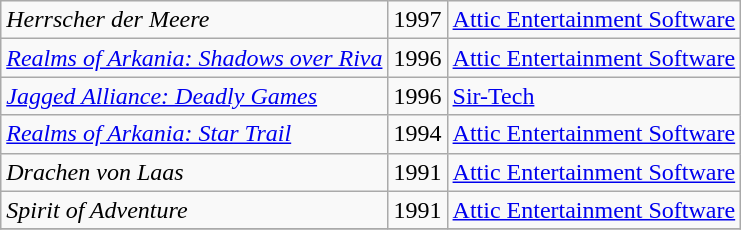<table class="wikitable">
<tr>
<td><em>Herrscher der Meere</em></td>
<td>1997</td>
<td><a href='#'>Attic Entertainment Software</a></td>
</tr>
<tr>
<td><em><a href='#'>Realms of Arkania: Shadows over Riva</a></em></td>
<td>1996</td>
<td><a href='#'>Attic Entertainment Software</a></td>
</tr>
<tr>
<td><em><a href='#'>Jagged Alliance: Deadly Games</a></em></td>
<td>1996</td>
<td><a href='#'>Sir-Tech</a></td>
</tr>
<tr>
<td><em><a href='#'>Realms of Arkania: Star Trail</a></em></td>
<td>1994</td>
<td><a href='#'>Attic Entertainment Software</a></td>
</tr>
<tr>
<td><em>Drachen von Laas</em></td>
<td>1991</td>
<td><a href='#'>Attic Entertainment Software</a></td>
</tr>
<tr>
<td><em>Spirit of Adventure</em></td>
<td>1991</td>
<td><a href='#'>Attic Entertainment Software</a></td>
</tr>
<tr>
</tr>
</table>
